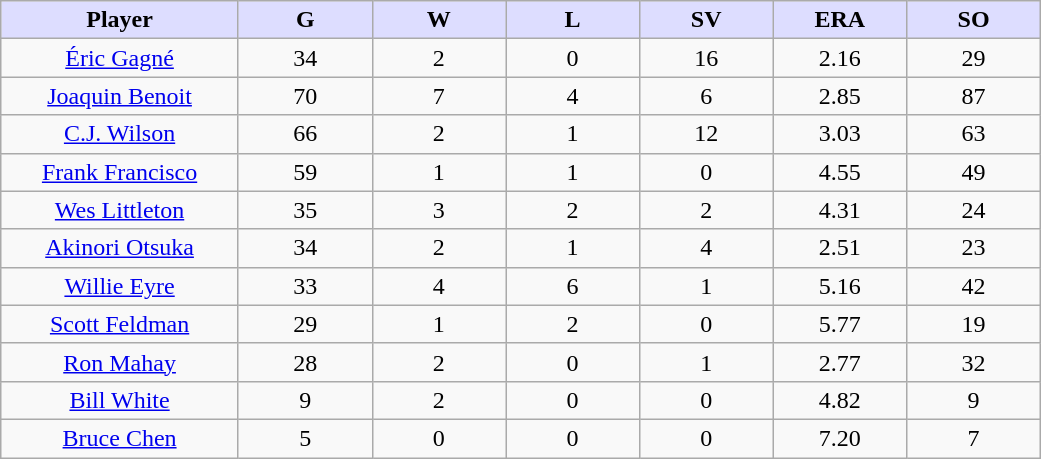<table class="wikitable sortable">
<tr>
<th style="background:#ddf; width:16%;">Player</th>
<th style="background:#ddf; width:9%;">G</th>
<th style="background:#ddf; width:9%;">W</th>
<th style="background:#ddf; width:9%;">L</th>
<th style="background:#ddf; width:9%;">SV</th>
<th style="background:#ddf; width:9%;">ERA</th>
<th style="background:#ddf; width:9%;">SO</th>
</tr>
<tr align=center>
<td><a href='#'>Éric Gagné</a></td>
<td>34</td>
<td>2</td>
<td>0</td>
<td>16</td>
<td>2.16</td>
<td>29</td>
</tr>
<tr align=center>
<td><a href='#'>Joaquin Benoit</a></td>
<td>70</td>
<td>7</td>
<td>4</td>
<td>6</td>
<td>2.85</td>
<td>87</td>
</tr>
<tr align=center>
<td><a href='#'>C.J. Wilson</a></td>
<td>66</td>
<td>2</td>
<td>1</td>
<td>12</td>
<td>3.03</td>
<td>63</td>
</tr>
<tr align=center>
<td><a href='#'>Frank Francisco</a></td>
<td>59</td>
<td>1</td>
<td>1</td>
<td>0</td>
<td>4.55</td>
<td>49</td>
</tr>
<tr align=center>
<td><a href='#'>Wes Littleton</a></td>
<td>35</td>
<td>3</td>
<td>2</td>
<td>2</td>
<td>4.31</td>
<td>24</td>
</tr>
<tr align=center>
<td><a href='#'>Akinori Otsuka</a></td>
<td>34</td>
<td>2</td>
<td>1</td>
<td>4</td>
<td>2.51</td>
<td>23</td>
</tr>
<tr align=center>
<td><a href='#'>Willie Eyre</a></td>
<td>33</td>
<td>4</td>
<td>6</td>
<td>1</td>
<td>5.16</td>
<td>42</td>
</tr>
<tr align=center>
<td><a href='#'>Scott Feldman</a></td>
<td>29</td>
<td>1</td>
<td>2</td>
<td>0</td>
<td>5.77</td>
<td>19</td>
</tr>
<tr align=center>
<td><a href='#'>Ron Mahay</a></td>
<td>28</td>
<td>2</td>
<td>0</td>
<td>1</td>
<td>2.77</td>
<td>32</td>
</tr>
<tr align=center>
<td><a href='#'>Bill White</a></td>
<td>9</td>
<td>2</td>
<td>0</td>
<td>0</td>
<td>4.82</td>
<td>9</td>
</tr>
<tr align=center>
<td><a href='#'>Bruce Chen</a></td>
<td>5</td>
<td>0</td>
<td>0</td>
<td>0</td>
<td>7.20</td>
<td>7</td>
</tr>
</table>
